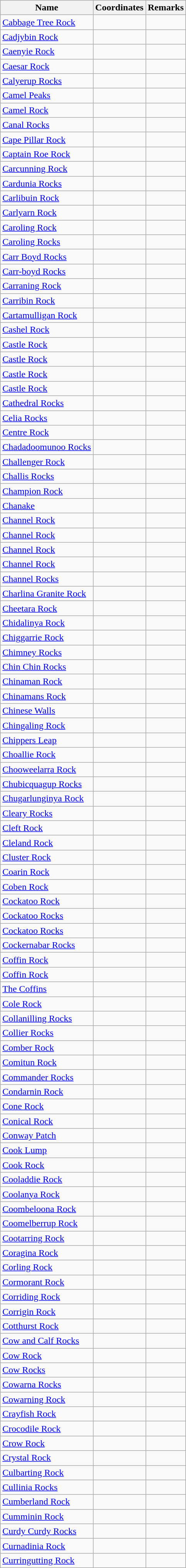<table class="wikitable">
<tr>
<th>Name</th>
<th>Coordinates</th>
<th>Remarks</th>
</tr>
<tr>
<td><a href='#'>Cabbage Tree Rock</a></td>
<td></td>
<td></td>
</tr>
<tr>
<td><a href='#'>Cadjybin Rock</a></td>
<td></td>
<td></td>
</tr>
<tr>
<td><a href='#'>Caenyie Rock</a></td>
<td></td>
<td></td>
</tr>
<tr>
<td><a href='#'>Caesar Rock</a></td>
<td></td>
<td></td>
</tr>
<tr>
<td><a href='#'>Calyerup Rocks</a></td>
<td></td>
<td></td>
</tr>
<tr>
<td><a href='#'>Camel Peaks</a></td>
<td></td>
<td></td>
</tr>
<tr>
<td><a href='#'>Camel Rock</a></td>
<td></td>
<td></td>
</tr>
<tr>
<td><a href='#'>Canal Rocks</a></td>
<td></td>
<td></td>
</tr>
<tr>
<td><a href='#'>Cape Pillar Rock</a></td>
<td></td>
<td></td>
</tr>
<tr>
<td><a href='#'>Captain Roe Rock</a></td>
<td></td>
<td></td>
</tr>
<tr>
<td><a href='#'>Carcunning Rock</a></td>
<td></td>
<td></td>
</tr>
<tr>
<td><a href='#'>Cardunia Rocks</a></td>
<td></td>
<td></td>
</tr>
<tr>
<td><a href='#'>Carlibuin Rock</a></td>
<td></td>
<td></td>
</tr>
<tr>
<td><a href='#'>Carlyarn Rock</a></td>
<td></td>
<td></td>
</tr>
<tr>
<td><a href='#'>Caroling Rock</a></td>
<td></td>
<td></td>
</tr>
<tr>
<td><a href='#'>Caroling Rocks</a></td>
<td></td>
<td></td>
</tr>
<tr>
<td><a href='#'>Carr Boyd Rocks</a></td>
<td></td>
<td></td>
</tr>
<tr>
<td><a href='#'>Carr-boyd Rocks</a></td>
<td></td>
<td></td>
</tr>
<tr>
<td><a href='#'>Carraning Rock</a></td>
<td></td>
<td></td>
</tr>
<tr>
<td><a href='#'>Carribin Rock</a></td>
<td></td>
<td></td>
</tr>
<tr>
<td><a href='#'>Cartamulligan Rock</a></td>
<td></td>
<td></td>
</tr>
<tr>
<td><a href='#'>Cashel Rock</a></td>
<td></td>
<td></td>
</tr>
<tr>
<td><a href='#'>Castle Rock</a></td>
<td></td>
<td></td>
</tr>
<tr>
<td><a href='#'>Castle Rock</a></td>
<td></td>
<td></td>
</tr>
<tr>
<td><a href='#'>Castle Rock</a></td>
<td></td>
<td></td>
</tr>
<tr>
<td><a href='#'>Castle Rock</a></td>
<td></td>
<td></td>
</tr>
<tr>
<td><a href='#'>Cathedral Rocks</a></td>
<td></td>
<td></td>
</tr>
<tr>
<td><a href='#'>Celia Rocks</a></td>
<td></td>
<td></td>
</tr>
<tr>
<td><a href='#'>Centre Rock</a></td>
<td></td>
<td></td>
</tr>
<tr>
<td><a href='#'>Chadadoomunoo Rocks</a></td>
<td></td>
<td></td>
</tr>
<tr>
<td><a href='#'>Challenger Rock</a></td>
<td></td>
<td></td>
</tr>
<tr>
<td><a href='#'>Challis Rocks</a></td>
<td></td>
<td></td>
</tr>
<tr>
<td><a href='#'>Champion Rock</a></td>
<td></td>
<td></td>
</tr>
<tr>
<td><a href='#'>Chanake</a></td>
<td></td>
<td></td>
</tr>
<tr>
<td><a href='#'>Channel Rock</a></td>
<td></td>
<td></td>
</tr>
<tr>
<td><a href='#'>Channel Rock</a></td>
<td></td>
<td></td>
</tr>
<tr>
<td><a href='#'>Channel Rock</a></td>
<td></td>
<td></td>
</tr>
<tr>
<td><a href='#'>Channel Rock</a></td>
<td></td>
<td></td>
</tr>
<tr>
<td><a href='#'>Channel Rocks</a></td>
<td></td>
<td></td>
</tr>
<tr>
<td><a href='#'>Charlina Granite Rock</a></td>
<td></td>
<td></td>
</tr>
<tr>
<td><a href='#'>Cheetara Rock</a></td>
<td></td>
<td></td>
</tr>
<tr>
<td><a href='#'>Chidalinya Rock</a></td>
<td></td>
<td></td>
</tr>
<tr>
<td><a href='#'>Chiggarrie Rock</a></td>
<td></td>
<td></td>
</tr>
<tr>
<td><a href='#'>Chimney Rocks</a></td>
<td></td>
<td></td>
</tr>
<tr>
<td><a href='#'>Chin Chin Rocks</a></td>
<td></td>
<td></td>
</tr>
<tr>
<td><a href='#'>Chinaman Rock</a></td>
<td></td>
<td></td>
</tr>
<tr>
<td><a href='#'>Chinamans Rock</a></td>
<td></td>
<td></td>
</tr>
<tr>
<td><a href='#'>Chinese Walls</a></td>
<td></td>
<td></td>
</tr>
<tr>
<td><a href='#'>Chingaling Rock</a></td>
<td></td>
<td></td>
</tr>
<tr>
<td><a href='#'>Chippers Leap</a></td>
<td></td>
<td></td>
</tr>
<tr>
<td><a href='#'>Choallie Rock</a></td>
<td></td>
<td></td>
</tr>
<tr>
<td><a href='#'>Chooweelarra Rock</a></td>
<td></td>
<td></td>
</tr>
<tr>
<td><a href='#'>Chubicquagup Rocks</a></td>
<td></td>
<td></td>
</tr>
<tr>
<td><a href='#'>Chugarlunginya Rock</a></td>
<td></td>
<td></td>
</tr>
<tr>
<td><a href='#'>Cleary Rocks</a></td>
<td></td>
<td></td>
</tr>
<tr>
<td><a href='#'>Cleft Rock</a></td>
<td></td>
<td></td>
</tr>
<tr>
<td><a href='#'>Cleland Rock</a></td>
<td></td>
<td></td>
</tr>
<tr>
<td><a href='#'>Cluster Rock</a></td>
<td></td>
<td></td>
</tr>
<tr>
<td><a href='#'>Coarin Rock</a></td>
<td></td>
<td></td>
</tr>
<tr>
<td><a href='#'>Coben Rock</a></td>
<td></td>
<td></td>
</tr>
<tr>
<td><a href='#'>Cockatoo Rock</a></td>
<td></td>
<td></td>
</tr>
<tr>
<td><a href='#'>Cockatoo Rocks</a></td>
<td></td>
<td></td>
</tr>
<tr>
<td><a href='#'>Cockatoo Rocks</a></td>
<td></td>
<td></td>
</tr>
<tr>
<td><a href='#'>Cockernabar Rocks</a></td>
<td></td>
<td></td>
</tr>
<tr>
<td><a href='#'>Coffin Rock</a></td>
<td></td>
<td></td>
</tr>
<tr>
<td><a href='#'>Coffin Rock</a></td>
<td></td>
<td></td>
</tr>
<tr>
<td><a href='#'>The Coffins</a></td>
<td></td>
<td></td>
</tr>
<tr>
<td><a href='#'>Cole Rock</a></td>
<td></td>
<td></td>
</tr>
<tr>
<td><a href='#'>Collanilling Rocks</a></td>
<td></td>
<td></td>
</tr>
<tr>
<td><a href='#'>Collier Rocks</a></td>
<td></td>
<td></td>
</tr>
<tr>
<td><a href='#'>Comber Rock</a></td>
<td></td>
<td></td>
</tr>
<tr>
<td><a href='#'>Comitun Rock</a></td>
<td></td>
<td></td>
</tr>
<tr>
<td><a href='#'>Commander Rocks</a></td>
<td></td>
<td></td>
</tr>
<tr>
<td><a href='#'>Condarnin Rock</a></td>
<td></td>
<td></td>
</tr>
<tr>
<td><a href='#'>Cone Rock</a></td>
<td></td>
<td></td>
</tr>
<tr>
<td><a href='#'>Conical Rock</a></td>
<td></td>
<td></td>
</tr>
<tr>
<td><a href='#'>Conway Patch</a></td>
<td></td>
<td></td>
</tr>
<tr>
<td><a href='#'>Cook Lump</a></td>
<td></td>
<td></td>
</tr>
<tr>
<td><a href='#'>Cook Rock</a></td>
<td></td>
<td></td>
</tr>
<tr>
<td><a href='#'>Cooladdie Rock</a></td>
<td></td>
<td></td>
</tr>
<tr>
<td><a href='#'>Coolanya Rock</a></td>
<td></td>
<td></td>
</tr>
<tr>
<td><a href='#'>Coombeloona Rock</a></td>
<td></td>
<td></td>
</tr>
<tr>
<td><a href='#'>Coomelberrup Rock</a></td>
<td></td>
<td></td>
</tr>
<tr>
<td><a href='#'>Cootarring Rock</a></td>
<td></td>
<td></td>
</tr>
<tr>
<td><a href='#'>Coragina Rock</a></td>
<td></td>
<td></td>
</tr>
<tr>
<td><a href='#'>Corling Rock</a></td>
<td></td>
<td></td>
</tr>
<tr>
<td><a href='#'>Cormorant Rock</a></td>
<td></td>
<td></td>
</tr>
<tr>
<td><a href='#'>Corriding Rock</a></td>
<td></td>
<td></td>
</tr>
<tr>
<td><a href='#'>Corrigin Rock</a></td>
<td></td>
<td></td>
</tr>
<tr>
<td><a href='#'>Cotthurst Rock</a></td>
<td></td>
<td></td>
</tr>
<tr>
<td><a href='#'>Cow and Calf Rocks</a></td>
<td></td>
<td></td>
</tr>
<tr>
<td><a href='#'>Cow Rock</a></td>
<td></td>
<td></td>
</tr>
<tr>
<td><a href='#'>Cow Rocks</a></td>
<td></td>
<td></td>
</tr>
<tr>
<td><a href='#'>Cowarna Rocks</a></td>
<td></td>
<td></td>
</tr>
<tr>
<td><a href='#'>Cowarning Rock</a></td>
<td></td>
<td></td>
</tr>
<tr>
<td><a href='#'>Crayfish Rock</a></td>
<td></td>
<td></td>
</tr>
<tr>
<td><a href='#'>Crocodile Rock</a></td>
<td></td>
<td></td>
</tr>
<tr>
<td><a href='#'>Crow Rock</a></td>
<td></td>
<td></td>
</tr>
<tr>
<td><a href='#'>Crystal Rock</a></td>
<td></td>
<td></td>
</tr>
<tr>
<td><a href='#'>Culbarting Rock</a></td>
<td></td>
<td></td>
</tr>
<tr>
<td><a href='#'>Cullinia Rocks</a></td>
<td></td>
<td></td>
</tr>
<tr>
<td><a href='#'>Cumberland Rock</a></td>
<td></td>
<td></td>
</tr>
<tr>
<td><a href='#'>Cumminin Rock</a></td>
<td></td>
<td></td>
</tr>
<tr>
<td><a href='#'>Curdy Curdy Rocks</a></td>
<td></td>
<td></td>
</tr>
<tr>
<td><a href='#'>Curnadinia Rock</a></td>
<td></td>
<td></td>
</tr>
<tr>
<td><a href='#'>Curringutting Rock</a></td>
<td></td>
<td></td>
</tr>
</table>
